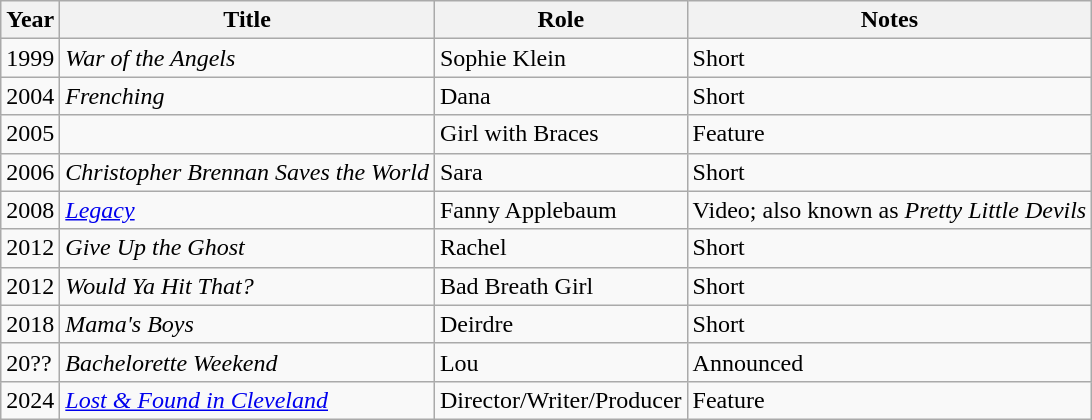<table class="wikitable sortable">
<tr>
<th>Year</th>
<th>Title</th>
<th>Role</th>
<th class="unsortable">Notes</th>
</tr>
<tr>
<td>1999</td>
<td><em>War of the Angels</em></td>
<td>Sophie Klein</td>
<td>Short</td>
</tr>
<tr>
<td>2004</td>
<td><em>Frenching</em></td>
<td>Dana</td>
<td>Short</td>
</tr>
<tr>
<td>2005</td>
<td><em></em></td>
<td>Girl with Braces</td>
<td>Feature</td>
</tr>
<tr>
<td>2006</td>
<td><em>Christopher Brennan Saves the World</em></td>
<td>Sara</td>
<td>Short</td>
</tr>
<tr>
<td>2008</td>
<td><em><a href='#'>Legacy</a></em></td>
<td>Fanny Applebaum</td>
<td>Video; also known as <em>Pretty Little Devils</em></td>
</tr>
<tr>
<td>2012</td>
<td><em>Give Up the Ghost</em></td>
<td>Rachel</td>
<td>Short</td>
</tr>
<tr>
<td>2012</td>
<td><em>Would Ya Hit That?</em></td>
<td>Bad Breath Girl</td>
<td>Short</td>
</tr>
<tr>
<td>2018</td>
<td><em>Mama's Boys</em></td>
<td>Deirdre</td>
<td>Short</td>
</tr>
<tr>
<td>20??</td>
<td><em>Bachelorette Weekend</em></td>
<td>Lou</td>
<td>Announced</td>
</tr>
<tr>
<td>2024</td>
<td><em><a href='#'>Lost & Found in Cleveland</a></em></td>
<td>Director/Writer/Producer</td>
<td>Feature</td>
</tr>
</table>
